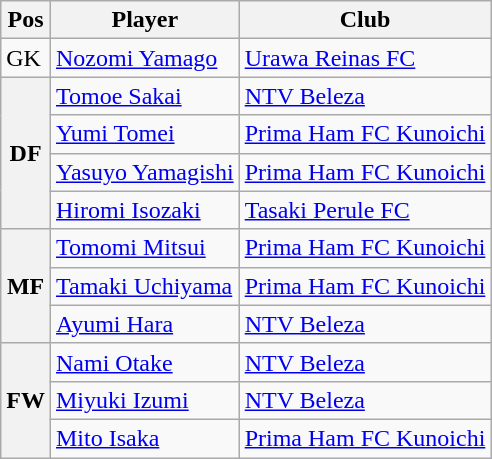<table class="wikitable">
<tr>
<th>Pos</th>
<th>Player</th>
<th>Club</th>
</tr>
<tr>
<td>GK</td>
<td> <a href='#'>Nozomi Yamago</a></td>
<td><a href='#'>Urawa Reinas FC</a></td>
</tr>
<tr>
<th rowspan=4>DF</th>
<td> <a href='#'>Tomoe Sakai</a></td>
<td><a href='#'>NTV Beleza</a></td>
</tr>
<tr>
<td> <a href='#'>Yumi Tomei</a></td>
<td><a href='#'>Prima Ham FC Kunoichi</a></td>
</tr>
<tr>
<td> <a href='#'>Yasuyo Yamagishi</a></td>
<td><a href='#'>Prima Ham FC Kunoichi</a></td>
</tr>
<tr>
<td> <a href='#'>Hiromi Isozaki</a></td>
<td><a href='#'>Tasaki Perule FC</a></td>
</tr>
<tr>
<th rowspan=3>MF</th>
<td> <a href='#'>Tomomi Mitsui</a></td>
<td><a href='#'>Prima Ham FC Kunoichi</a></td>
</tr>
<tr>
<td> <a href='#'>Tamaki Uchiyama</a></td>
<td><a href='#'>Prima Ham FC Kunoichi</a></td>
</tr>
<tr>
<td> <a href='#'>Ayumi Hara</a></td>
<td><a href='#'>NTV Beleza</a></td>
</tr>
<tr>
<th rowspan=3>FW</th>
<td> <a href='#'>Nami Otake</a></td>
<td><a href='#'>NTV Beleza</a></td>
</tr>
<tr>
<td> <a href='#'>Miyuki Izumi</a></td>
<td><a href='#'>NTV Beleza</a></td>
</tr>
<tr>
<td> <a href='#'>Mito Isaka</a></td>
<td><a href='#'>Prima Ham FC Kunoichi</a></td>
</tr>
</table>
